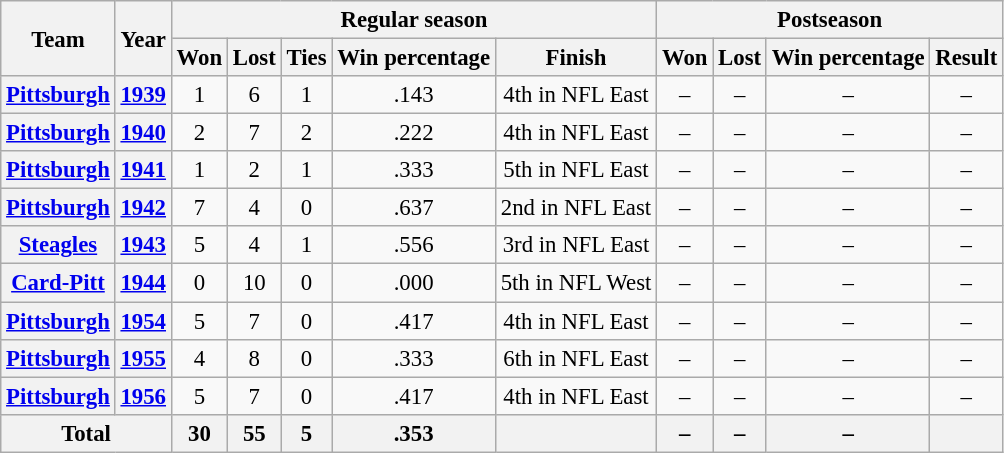<table class="wikitable" style="font-size: 95%; text-align:center;">
<tr>
<th rowspan="2">Team</th>
<th rowspan="2">Year</th>
<th colspan="5">Regular season</th>
<th colspan="4">Postseason</th>
</tr>
<tr>
<th>Won</th>
<th>Lost</th>
<th>Ties</th>
<th>Win percentage</th>
<th>Finish</th>
<th>Won</th>
<th>Lost</th>
<th>Win percentage</th>
<th>Result</th>
</tr>
<tr>
<th><a href='#'>Pittsburgh</a></th>
<th><a href='#'>1939</a></th>
<td>1</td>
<td>6</td>
<td>1</td>
<td>.143</td>
<td>4th in NFL East</td>
<td>–</td>
<td>–</td>
<td>–</td>
<td>–</td>
</tr>
<tr>
<th><a href='#'>Pittsburgh</a></th>
<th><a href='#'>1940</a></th>
<td>2</td>
<td>7</td>
<td>2</td>
<td>.222</td>
<td>4th in NFL East</td>
<td>–</td>
<td>–</td>
<td>–</td>
<td>–</td>
</tr>
<tr>
<th><a href='#'>Pittsburgh</a></th>
<th><a href='#'>1941</a></th>
<td>1</td>
<td>2</td>
<td>1</td>
<td>.333</td>
<td>5th in NFL East</td>
<td>–</td>
<td>–</td>
<td>–</td>
<td>–</td>
</tr>
<tr>
<th><a href='#'>Pittsburgh</a></th>
<th><a href='#'>1942</a></th>
<td>7</td>
<td>4</td>
<td>0</td>
<td>.637</td>
<td>2nd in NFL East</td>
<td>–</td>
<td>–</td>
<td>–</td>
<td>–</td>
</tr>
<tr>
<th><a href='#'>Steagles</a></th>
<th><a href='#'>1943</a></th>
<td>5</td>
<td>4</td>
<td>1</td>
<td>.556</td>
<td>3rd in NFL East</td>
<td>–</td>
<td>–</td>
<td>–</td>
<td>–</td>
</tr>
<tr>
<th><a href='#'>Card-Pitt</a></th>
<th><a href='#'>1944</a></th>
<td>0</td>
<td>10</td>
<td>0</td>
<td>.000</td>
<td>5th in NFL West</td>
<td>–</td>
<td>–</td>
<td>–</td>
<td>–</td>
</tr>
<tr>
<th><a href='#'>Pittsburgh</a></th>
<th><a href='#'>1954</a></th>
<td>5</td>
<td>7</td>
<td>0</td>
<td>.417</td>
<td>4th in NFL East</td>
<td>–</td>
<td>–</td>
<td>–</td>
<td>–</td>
</tr>
<tr>
<th><a href='#'>Pittsburgh</a></th>
<th><a href='#'>1955</a></th>
<td>4</td>
<td>8</td>
<td>0</td>
<td>.333</td>
<td>6th in NFL East</td>
<td>–</td>
<td>–</td>
<td>–</td>
<td>–</td>
</tr>
<tr>
<th><a href='#'>Pittsburgh</a></th>
<th><a href='#'>1956</a></th>
<td>5</td>
<td>7</td>
<td>0</td>
<td>.417</td>
<td>4th in NFL East</td>
<td>–</td>
<td>–</td>
<td>–</td>
<td>–</td>
</tr>
<tr>
<th colspan="2">Total</th>
<th>30</th>
<th>55</th>
<th>5</th>
<th>.353</th>
<th></th>
<th>–</th>
<th>–</th>
<th>–</th>
<th></th>
</tr>
</table>
